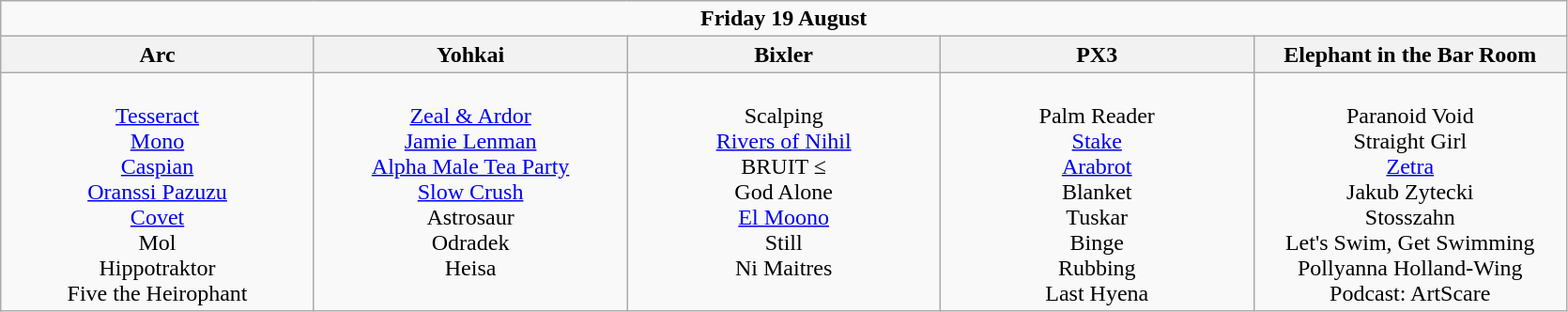<table class="wikitable">
<tr>
<td colspan="5" style="text-align:center;"><strong>Friday 19 August</strong></td>
</tr>
<tr>
<th>Arc</th>
<th>Yohkai</th>
<th>Bixler</th>
<th>PX3</th>
<th>Elephant in the Bar Room</th>
</tr>
<tr>
<td style="text-align:center; vertical-align:top; width:215px;"><br><a href='#'>Tesseract</a><br>
<a href='#'>Mono</a><br>
<a href='#'>Caspian</a><br>
<a href='#'>Oranssi Pazuzu</a><br>
<a href='#'>Covet</a><br>
Mol<br>
Hippotraktor<br>
Five the Heirophant</td>
<td style="text-align:center; vertical-align:top; width:215px;"><br><a href='#'>Zeal & Ardor</a><br>
<a href='#'>Jamie Lenman</a><br>
<a href='#'>Alpha Male Tea Party</a><br>
<a href='#'>Slow Crush</a><br>
Astrosaur<br>
Odradek<br>
Heisa</td>
<td style="text-align:center; vertical-align:top; width:215px;"><br>Scalping<br>
<a href='#'>Rivers of Nihil</a><br>
BRUIT ≤<br>
God Alone<br>
<a href='#'>El Moono</a><br>
Still<br>
Ni Maitres</td>
<td style="text-align:center; vertical-align:top; width:215px;"><br>Palm Reader<br>
<a href='#'>Stake</a><br>
<a href='#'>Arabrot</a><br>
Blanket<br>
Tuskar<br>
Binge<br>
Rubbing<br>
Last Hyena</td>
<td style="text-align:center; vertical-align:top; width:215px;"><br>Paranoid Void<br>
Straight Girl<br>
<a href='#'>Zetra</a><br>
Jakub Zytecki<br>
Stosszahn<br>
Let's Swim, Get Swimming<br>
Pollyanna Holland-Wing<br>
Podcast: ArtScare</td>
</tr>
</table>
